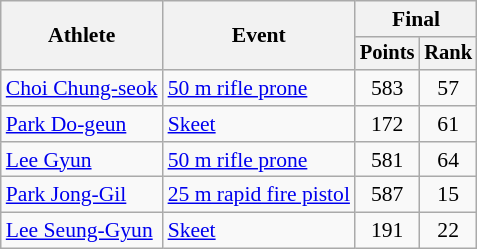<table class="wikitable" style="font-size:90%">
<tr>
<th rowspan="2">Athlete</th>
<th rowspan="2">Event</th>
<th colspan=2>Final</th>
</tr>
<tr style="font-size:95%">
<th>Points</th>
<th>Rank</th>
</tr>
<tr align=center>
<td align=left><a href='#'>Choi Chung-seok</a></td>
<td align=left><a href='#'>50 m rifle prone</a></td>
<td>583</td>
<td>57</td>
</tr>
<tr align=center>
<td align=left><a href='#'>Park Do-geun</a></td>
<td align=left><a href='#'>Skeet</a></td>
<td>172</td>
<td>61</td>
</tr>
<tr align=center>
<td align=left><a href='#'>Lee Gyun</a></td>
<td align=left><a href='#'>50 m rifle prone</a></td>
<td>581</td>
<td>64</td>
</tr>
<tr align=center>
<td align=left><a href='#'>Park Jong-Gil</a></td>
<td align=left><a href='#'>25 m rapid fire pistol</a></td>
<td>587</td>
<td>15</td>
</tr>
<tr align=center>
<td align=left><a href='#'>Lee Seung-Gyun</a></td>
<td align=left><a href='#'>Skeet</a></td>
<td>191</td>
<td>22</td>
</tr>
</table>
